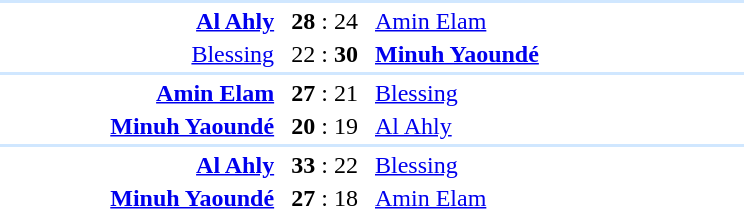<table style="text-align:center" width=500>
<tr>
<th width=30%></th>
<th width=10%></th>
<th width=30%></th>
<th width=10%></th>
</tr>
<tr align="left" bgcolor=#D0E7FF>
<td colspan=4></td>
</tr>
<tr>
<td align="right"><strong><a href='#'>Al Ahly</a></strong> </td>
<td><strong>28</strong> : 24</td>
<td align=left> <a href='#'>Amin Elam</a></td>
</tr>
<tr>
<td align="right"><a href='#'>Blessing</a> </td>
<td>22 : <strong>30</strong></td>
<td align=left> <strong><a href='#'>Minuh Yaoundé</a></strong></td>
</tr>
<tr align="left" bgcolor=#D0E7FF>
<td colspan=4></td>
</tr>
<tr>
<td align="right"><strong><a href='#'>Amin Elam</a></strong> </td>
<td><strong>27</strong> : 21</td>
<td align=left> <a href='#'>Blessing</a></td>
</tr>
<tr>
<td align="right"><strong><a href='#'>Minuh Yaoundé</a></strong> </td>
<td><strong>20</strong> : 19</td>
<td align=left> <a href='#'>Al Ahly</a></td>
</tr>
<tr align="left" bgcolor=#D0E7FF>
<td colspan=4></td>
</tr>
<tr>
<td align="right"><strong><a href='#'>Al Ahly</a></strong> </td>
<td><strong>33</strong> : 22</td>
<td align=left> <a href='#'>Blessing</a></td>
</tr>
<tr>
<td align="right"><strong><a href='#'>Minuh Yaoundé</a></strong> </td>
<td><strong>27</strong> : 18</td>
<td align=left> <a href='#'>Amin Elam</a></td>
</tr>
</table>
